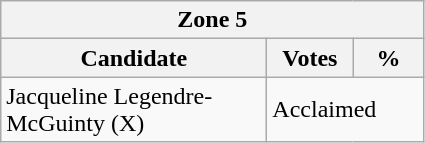<table class="wikitable">
<tr>
<th colspan="3">Zone 5</th>
</tr>
<tr>
<th style="width: 170px">Candidate</th>
<th style="width: 50px">Votes</th>
<th style="width: 40px">%</th>
</tr>
<tr>
<td>Jacqueline Legendre-McGuinty (X)</td>
<td colspan="2">Acclaimed</td>
</tr>
</table>
